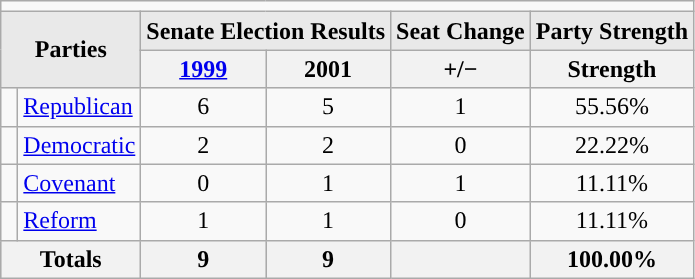<table class="wikitable">
<tr>
<td colspan="6"></td>
</tr>
<tr>
<th colspan="2" rowspan="2" style="background:#e9e9e9; text-align:center">Parties</th>
<th colspan="2" style="background:#e9e9e9; text-align:center">Senate Election Results</th>
<th colspan="1" style="background:#e9e9e9; text-align:center">Seat Change</th>
<th colspan="1" style="background:#e9e9e9; text-align:center">Party Strength</th>
</tr>
<tr style="background:#e9e9e9">
<th><a href='#'>1999</a></th>
<th>2001</th>
<th>+/−</th>
<th>Strength</th>
</tr>
<tr>
<td style="background-color:"> </td>
<td><a href='#'>Republican</a></td>
<td align="center">6</td>
<td align="center">5</td>
<td align="center">1 </td>
<td align="center">55.56%</td>
</tr>
<tr>
<td style="background-color:"> </td>
<td><a href='#'>Democratic</a></td>
<td align="center">2</td>
<td align="center">2</td>
<td align="center">0 </td>
<td align="center">22.22%</td>
</tr>
<tr>
<td style="background-color:"> </td>
<td><a href='#'>Covenant</a></td>
<td align="center">0</td>
<td align="center">1</td>
<td align="center">1 </td>
<td align="center">11.11%</td>
</tr>
<tr>
<td style="background-color:"> </td>
<td><a href='#'>Reform</a></td>
<td align="center">1</td>
<td align="center">1</td>
<td align="center">0 </td>
<td align="center">11.11%</td>
</tr>
<tr style="background:#ccc">
<th colspan="2">Totals</th>
<th>9</th>
<th>9</th>
<th></th>
<th>100.00%</th>
</tr>
</table>
